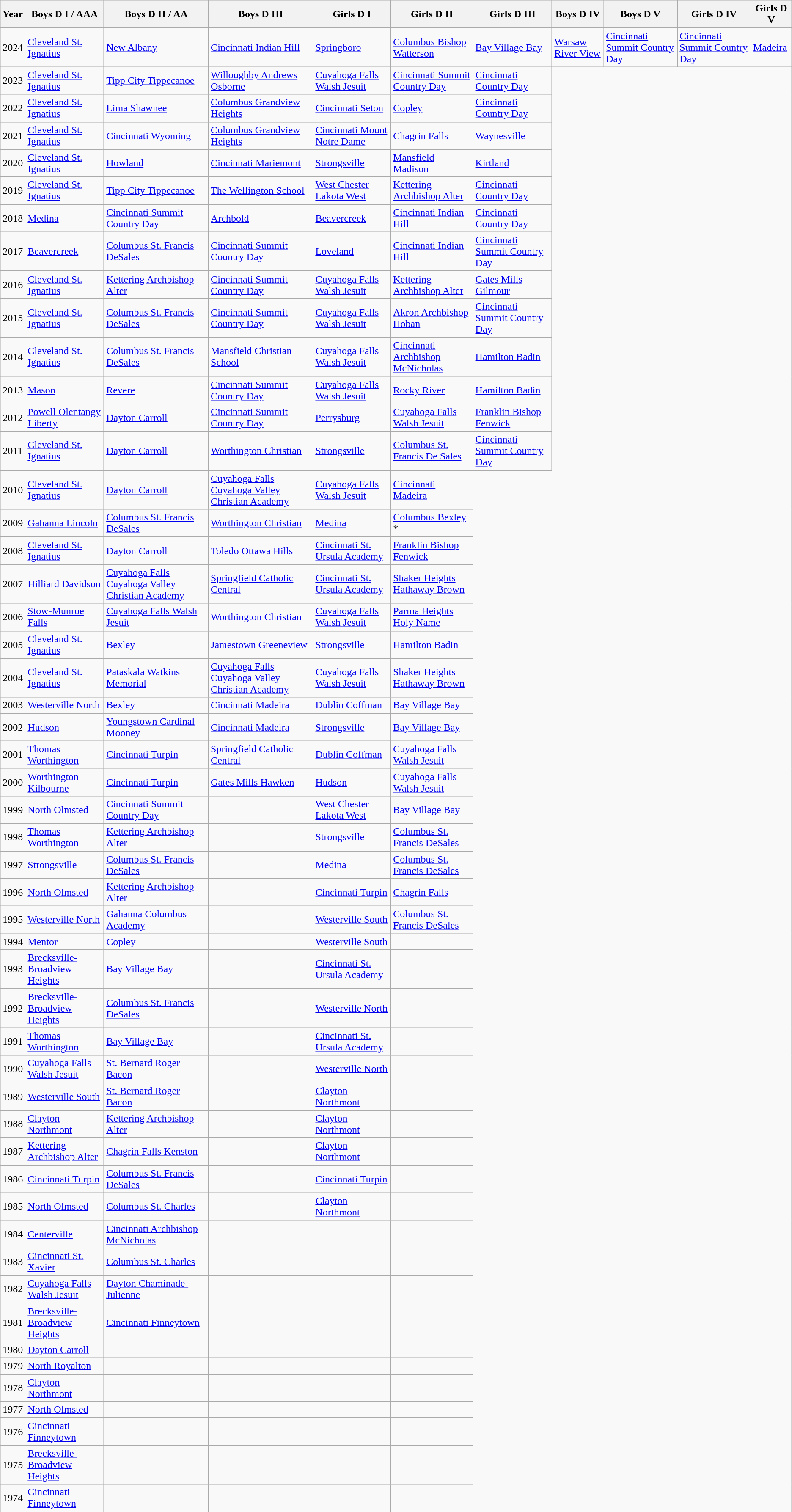<table class="wikitable">
<tr>
<th>Year</th>
<th>Boys D I / AAA</th>
<th>Boys D II / AA</th>
<th>Boys D III</th>
<th>Girls D I</th>
<th>Girls D II</th>
<th>Girls D III</th>
<th>Boys D IV</th>
<th>Boys D V</th>
<th>Girls D IV</th>
<th>Girls D V</th>
</tr>
<tr>
<td>2024</td>
<td><a href='#'>Cleveland St. Ignatius</a></td>
<td><a href='#'>New Albany</a></td>
<td><a href='#'>Cincinnati Indian Hill</a></td>
<td><a href='#'>Springboro</a></td>
<td><a href='#'>Columbus Bishop Watterson</a></td>
<td><a href='#'>Bay Village Bay</a></td>
<td><a href='#'>Warsaw River View</a></td>
<td><a href='#'>Cincinnati Summit Country Day</a></td>
<td><a href='#'>Cincinnati Summit Country Day</a></td>
<td><a href='#'>Madeira</a></td>
</tr>
<tr>
<td>2023</td>
<td><a href='#'>Cleveland St. Ignatius</a></td>
<td><a href='#'>Tipp City Tippecanoe</a></td>
<td><a href='#'>Willoughby Andrews Osborne</a></td>
<td><a href='#'>Cuyahoga Falls Walsh Jesuit</a></td>
<td><a href='#'>Cincinnati Summit Country Day</a></td>
<td><a href='#'>Cincinnati Country Day</a></td>
</tr>
<tr>
<td>2022</td>
<td><a href='#'>Cleveland St. Ignatius</a></td>
<td><a href='#'>Lima Shawnee</a></td>
<td><a href='#'>Columbus Grandview Heights</a></td>
<td><a href='#'>Cincinnati Seton</a></td>
<td><a href='#'>Copley</a></td>
<td><a href='#'>Cincinnati Country Day</a></td>
</tr>
<tr>
<td>2021</td>
<td><a href='#'>Cleveland St. Ignatius</a></td>
<td><a href='#'>Cincinnati Wyoming</a></td>
<td><a href='#'>Columbus Grandview Heights</a></td>
<td><a href='#'>Cincinnati Mount Notre Dame</a></td>
<td><a href='#'>Chagrin Falls</a></td>
<td><a href='#'>Waynesville</a></td>
</tr>
<tr>
<td>2020</td>
<td><a href='#'>Cleveland St. Ignatius</a></td>
<td><a href='#'>Howland</a></td>
<td><a href='#'>Cincinnati Mariemont</a></td>
<td><a href='#'>Strongsville</a></td>
<td><a href='#'>Mansfield Madison</a></td>
<td><a href='#'>Kirtland</a></td>
</tr>
<tr>
<td>2019</td>
<td><a href='#'>Cleveland St. Ignatius</a></td>
<td><a href='#'>Tipp City Tippecanoe</a></td>
<td><a href='#'>The Wellington School</a></td>
<td><a href='#'>West Chester Lakota West</a></td>
<td><a href='#'>Kettering Archbishop Alter</a></td>
<td><a href='#'>Cincinnati Country Day</a></td>
</tr>
<tr>
<td>2018</td>
<td><a href='#'>Medina</a></td>
<td><a href='#'>Cincinnati Summit Country Day</a></td>
<td><a href='#'>Archbold</a></td>
<td><a href='#'>Beavercreek</a></td>
<td><a href='#'>Cincinnati Indian Hill</a></td>
<td><a href='#'>Cincinnati Country Day</a></td>
</tr>
<tr>
<td>2017</td>
<td><a href='#'>Beavercreek</a></td>
<td><a href='#'>Columbus St. Francis DeSales</a></td>
<td><a href='#'>Cincinnati Summit Country Day</a></td>
<td><a href='#'>Loveland</a></td>
<td><a href='#'>Cincinnati Indian Hill</a></td>
<td><a href='#'>Cincinnati Summit Country Day</a></td>
</tr>
<tr>
<td>2016</td>
<td><a href='#'>Cleveland St. Ignatius</a></td>
<td><a href='#'>Kettering Archbishop Alter</a></td>
<td><a href='#'>Cincinnati Summit Country Day</a></td>
<td><a href='#'>Cuyahoga Falls Walsh Jesuit</a></td>
<td><a href='#'>Kettering Archbishop Alter</a></td>
<td><a href='#'>Gates Mills Gilmour</a></td>
</tr>
<tr>
<td>2015</td>
<td><a href='#'>Cleveland St. Ignatius</a></td>
<td><a href='#'>Columbus St. Francis DeSales</a></td>
<td><a href='#'>Cincinnati Summit Country Day</a></td>
<td><a href='#'>Cuyahoga Falls Walsh Jesuit</a></td>
<td><a href='#'>Akron Archbishop Hoban</a></td>
<td><a href='#'>Cincinnati Summit Country Day</a></td>
</tr>
<tr>
<td>2014</td>
<td><a href='#'>Cleveland St. Ignatius</a></td>
<td><a href='#'>Columbus St. Francis DeSales</a></td>
<td><a href='#'>Mansfield Christian School</a></td>
<td><a href='#'>Cuyahoga Falls Walsh Jesuit</a></td>
<td><a href='#'>Cincinnati Archbishop McNicholas</a></td>
<td><a href='#'>Hamilton Badin</a></td>
</tr>
<tr>
<td>2013</td>
<td><a href='#'>Mason</a></td>
<td><a href='#'>Revere</a></td>
<td><a href='#'>Cincinnati Summit Country Day</a></td>
<td><a href='#'>Cuyahoga Falls Walsh Jesuit</a></td>
<td><a href='#'>Rocky River</a></td>
<td><a href='#'>Hamilton Badin</a></td>
</tr>
<tr>
<td>2012</td>
<td><a href='#'>Powell Olentangy Liberty</a></td>
<td><a href='#'>Dayton Carroll</a></td>
<td><a href='#'>Cincinnati Summit Country Day</a></td>
<td><a href='#'>Perrysburg</a></td>
<td><a href='#'>Cuyahoga Falls Walsh Jesuit</a></td>
<td><a href='#'>Franklin Bishop Fenwick</a></td>
</tr>
<tr>
<td>2011</td>
<td><a href='#'>Cleveland St. Ignatius</a></td>
<td><a href='#'>Dayton Carroll</a></td>
<td><a href='#'>Worthington Christian</a></td>
<td><a href='#'>Strongsville</a></td>
<td><a href='#'>Columbus St. Francis De Sales</a></td>
<td><a href='#'>Cincinnati Summit Country Day</a></td>
</tr>
<tr>
<td>2010</td>
<td><a href='#'>Cleveland St. Ignatius</a></td>
<td><a href='#'>Dayton Carroll</a></td>
<td><a href='#'>Cuyahoga Falls Cuyahoga Valley Christian Academy</a></td>
<td><a href='#'>Cuyahoga Falls Walsh Jesuit</a></td>
<td><a href='#'>Cincinnati Madeira</a></td>
</tr>
<tr>
<td>2009</td>
<td><a href='#'>Gahanna Lincoln</a></td>
<td><a href='#'>Columbus St. Francis DeSales</a></td>
<td><a href='#'>Worthington Christian</a></td>
<td><a href='#'>Medina</a></td>
<td><a href='#'>Columbus Bexley</a> *</td>
</tr>
<tr>
<td>2008</td>
<td><a href='#'>Cleveland St. Ignatius</a></td>
<td><a href='#'>Dayton Carroll</a></td>
<td><a href='#'>Toledo Ottawa Hills</a></td>
<td><a href='#'>Cincinnati St. Ursula Academy</a></td>
<td><a href='#'>Franklin Bishop Fenwick</a></td>
</tr>
<tr>
<td>2007</td>
<td><a href='#'>Hilliard Davidson</a></td>
<td><a href='#'>Cuyahoga Falls Cuyahoga Valley Christian Academy</a></td>
<td><a href='#'>Springfield Catholic Central</a></td>
<td><a href='#'>Cincinnati St. Ursula Academy</a></td>
<td><a href='#'>Shaker Heights Hathaway Brown</a></td>
</tr>
<tr>
<td>2006</td>
<td><a href='#'>Stow-Munroe Falls</a></td>
<td><a href='#'>Cuyahoga Falls Walsh Jesuit</a></td>
<td><a href='#'>Worthington Christian</a></td>
<td><a href='#'>Cuyahoga Falls Walsh Jesuit</a></td>
<td><a href='#'>Parma Heights Holy Name</a></td>
</tr>
<tr>
<td>2005</td>
<td><a href='#'>Cleveland St. Ignatius</a></td>
<td><a href='#'>Bexley</a></td>
<td><a href='#'>Jamestown Greeneview</a></td>
<td><a href='#'>Strongsville</a></td>
<td><a href='#'>Hamilton Badin</a></td>
</tr>
<tr>
<td>2004</td>
<td><a href='#'>Cleveland St. Ignatius</a></td>
<td><a href='#'>Pataskala Watkins Memorial</a></td>
<td><a href='#'>Cuyahoga Falls Cuyahoga Valley Christian Academy</a></td>
<td><a href='#'>Cuyahoga Falls Walsh Jesuit</a></td>
<td><a href='#'>Shaker Heights Hathaway Brown</a></td>
</tr>
<tr>
<td>2003</td>
<td><a href='#'>Westerville North</a></td>
<td><a href='#'>Bexley</a></td>
<td><a href='#'>Cincinnati Madeira</a></td>
<td><a href='#'>Dublin Coffman</a></td>
<td><a href='#'>Bay Village Bay</a></td>
</tr>
<tr>
<td>2002</td>
<td><a href='#'>Hudson</a></td>
<td><a href='#'>Youngstown Cardinal Mooney</a></td>
<td><a href='#'>Cincinnati Madeira</a></td>
<td><a href='#'>Strongsville</a></td>
<td><a href='#'>Bay Village Bay</a></td>
</tr>
<tr>
<td>2001</td>
<td><a href='#'>Thomas Worthington</a></td>
<td><a href='#'>Cincinnati Turpin</a></td>
<td><a href='#'>Springfield Catholic Central</a></td>
<td><a href='#'>Dublin Coffman</a></td>
<td><a href='#'>Cuyahoga Falls Walsh Jesuit</a></td>
</tr>
<tr>
<td>2000</td>
<td><a href='#'>Worthington Kilbourne</a></td>
<td><a href='#'>Cincinnati Turpin</a></td>
<td><a href='#'>Gates Mills Hawken</a></td>
<td><a href='#'>Hudson</a></td>
<td><a href='#'>Cuyahoga Falls Walsh Jesuit</a></td>
</tr>
<tr>
<td>1999</td>
<td><a href='#'>North Olmsted</a></td>
<td><a href='#'>Cincinnati Summit Country Day</a></td>
<td></td>
<td><a href='#'>West Chester Lakota West</a></td>
<td><a href='#'>Bay Village Bay</a></td>
</tr>
<tr>
<td>1998</td>
<td><a href='#'>Thomas Worthington</a></td>
<td><a href='#'>Kettering Archbishop Alter</a></td>
<td></td>
<td><a href='#'>Strongsville</a></td>
<td><a href='#'>Columbus St. Francis DeSales</a></td>
</tr>
<tr>
<td>1997</td>
<td><a href='#'>Strongsville</a></td>
<td><a href='#'>Columbus St. Francis DeSales</a></td>
<td></td>
<td><a href='#'>Medina</a></td>
<td><a href='#'>Columbus St. Francis DeSales</a></td>
</tr>
<tr>
<td>1996</td>
<td><a href='#'>North Olmsted</a></td>
<td><a href='#'>Kettering Archbishop Alter</a></td>
<td></td>
<td><a href='#'>Cincinnati Turpin</a></td>
<td><a href='#'>Chagrin Falls</a></td>
</tr>
<tr>
<td>1995</td>
<td><a href='#'>Westerville North</a></td>
<td><a href='#'>Gahanna Columbus Academy</a></td>
<td></td>
<td><a href='#'>Westerville South</a></td>
<td><a href='#'>Columbus St. Francis DeSales</a></td>
</tr>
<tr>
<td>1994</td>
<td><a href='#'>Mentor</a></td>
<td><a href='#'>Copley</a></td>
<td></td>
<td><a href='#'>Westerville South</a></td>
<td></td>
</tr>
<tr>
<td>1993</td>
<td><a href='#'>Brecksville-Broadview Heights</a></td>
<td><a href='#'>Bay Village Bay</a></td>
<td></td>
<td><a href='#'>Cincinnati St. Ursula Academy</a></td>
<td></td>
</tr>
<tr>
<td>1992</td>
<td><a href='#'>Brecksville-Broadview Heights</a></td>
<td><a href='#'>Columbus St. Francis DeSales</a></td>
<td></td>
<td><a href='#'>Westerville North</a></td>
<td></td>
</tr>
<tr>
<td>1991</td>
<td><a href='#'>Thomas Worthington</a></td>
<td><a href='#'>Bay Village Bay</a></td>
<td></td>
<td><a href='#'>Cincinnati St. Ursula Academy</a></td>
<td></td>
</tr>
<tr>
<td>1990</td>
<td><a href='#'>Cuyahoga Falls Walsh Jesuit</a></td>
<td><a href='#'>St. Bernard Roger Bacon</a></td>
<td></td>
<td><a href='#'>Westerville North</a></td>
<td></td>
</tr>
<tr>
<td>1989</td>
<td><a href='#'>Westerville South</a></td>
<td><a href='#'>St. Bernard Roger Bacon</a></td>
<td></td>
<td><a href='#'>Clayton Northmont</a></td>
<td></td>
</tr>
<tr>
<td>1988</td>
<td><a href='#'>Clayton Northmont</a></td>
<td><a href='#'>Kettering Archbishop Alter</a></td>
<td></td>
<td><a href='#'>Clayton Northmont</a></td>
<td></td>
</tr>
<tr>
<td>1987</td>
<td><a href='#'>Kettering Archbishop Alter</a></td>
<td><a href='#'>Chagrin Falls Kenston</a></td>
<td></td>
<td><a href='#'>Clayton Northmont</a></td>
<td></td>
</tr>
<tr>
<td>1986</td>
<td><a href='#'>Cincinnati Turpin</a></td>
<td><a href='#'>Columbus St. Francis DeSales</a></td>
<td></td>
<td><a href='#'>Cincinnati Turpin</a></td>
<td></td>
</tr>
<tr>
<td>1985</td>
<td><a href='#'>North Olmsted</a></td>
<td><a href='#'>Columbus St. Charles</a></td>
<td></td>
<td><a href='#'>Clayton Northmont</a></td>
<td></td>
</tr>
<tr>
<td>1984</td>
<td><a href='#'>Centerville</a></td>
<td><a href='#'>Cincinnati Archbishop McNicholas</a></td>
<td></td>
<td></td>
<td></td>
</tr>
<tr>
<td>1983</td>
<td><a href='#'>Cincinnati St. Xavier</a></td>
<td><a href='#'>Columbus St. Charles</a></td>
<td></td>
<td></td>
<td></td>
</tr>
<tr>
<td>1982</td>
<td><a href='#'>Cuyahoga Falls Walsh Jesuit</a></td>
<td><a href='#'>Dayton Chaminade-Julienne</a></td>
<td></td>
<td></td>
<td></td>
</tr>
<tr>
<td>1981</td>
<td><a href='#'>Brecksville-Broadview Heights</a></td>
<td><a href='#'>Cincinnati Finneytown</a></td>
<td></td>
<td></td>
<td></td>
</tr>
<tr>
<td>1980</td>
<td><a href='#'>Dayton Carroll</a></td>
<td></td>
<td></td>
<td></td>
<td></td>
</tr>
<tr>
<td>1979</td>
<td><a href='#'>North Royalton</a></td>
<td></td>
<td></td>
<td></td>
<td></td>
</tr>
<tr>
<td>1978</td>
<td><a href='#'>Clayton Northmont</a></td>
<td></td>
<td></td>
<td></td>
<td></td>
</tr>
<tr>
<td>1977</td>
<td><a href='#'>North Olmsted</a></td>
<td></td>
<td></td>
<td></td>
<td></td>
</tr>
<tr>
<td>1976</td>
<td><a href='#'>Cincinnati Finneytown</a></td>
<td></td>
<td></td>
<td></td>
<td></td>
</tr>
<tr>
<td>1975</td>
<td><a href='#'>Brecksville-Broadview Heights</a></td>
<td></td>
<td></td>
<td></td>
<td></td>
</tr>
<tr>
<td>1974</td>
<td><a href='#'>Cincinnati Finneytown</a></td>
<td></td>
<td></td>
<td></td>
<td></td>
</tr>
</table>
